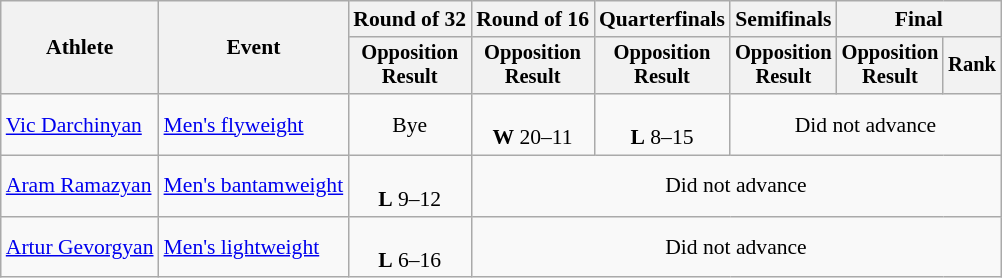<table class="wikitable" style="font-size:90%">
<tr>
<th rowspan="2">Athlete</th>
<th rowspan="2">Event</th>
<th>Round of 32</th>
<th>Round of 16</th>
<th>Quarterfinals</th>
<th>Semifinals</th>
<th colspan=2>Final</th>
</tr>
<tr style="font-size:95%">
<th>Opposition<br>Result</th>
<th>Opposition<br>Result</th>
<th>Opposition<br>Result</th>
<th>Opposition<br>Result</th>
<th>Opposition<br>Result</th>
<th>Rank</th>
</tr>
<tr align=center>
<td align=left><a href='#'>Vic Darchinyan</a></td>
<td align=left><a href='#'>Men's flyweight</a></td>
<td colspan>Bye</td>
<td><br><strong>W</strong> 20–11</td>
<td><br><strong>L</strong> 8–15</td>
<td colspan=3>Did not advance</td>
</tr>
<tr align=center>
<td align=left><a href='#'>Aram Ramazyan</a></td>
<td align=left><a href='#'>Men's bantamweight</a></td>
<td><br><strong>L</strong> 9–12</td>
<td colspan=5>Did not advance</td>
</tr>
<tr align=center>
<td align=left><a href='#'>Artur Gevorgyan</a></td>
<td align=left><a href='#'>Men's lightweight</a></td>
<td><br><strong>L</strong> 6–16</td>
<td colspan=5>Did not advance</td>
</tr>
</table>
